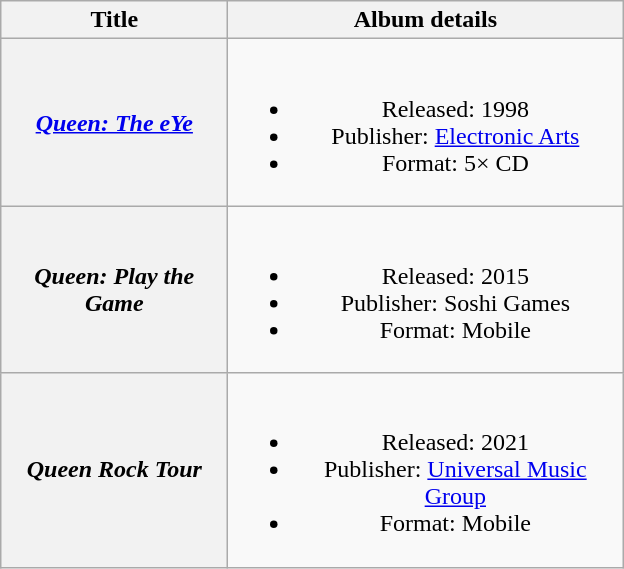<table class="wikitable plainrowheaders" style="text-align:center;">
<tr>
<th scope="col" style="width:9em;">Title</th>
<th scope="col" style="width:16em;">Album details</th>
</tr>
<tr>
<th scope="row"><em><a href='#'>Queen: The eYe</a></em></th>
<td><br><ul><li>Released: 1998</li><li>Publisher: <a href='#'>Electronic Arts</a></li><li>Format: 5× CD</li></ul></td>
</tr>
<tr>
<th scope="row"><em>Queen: Play the Game</em></th>
<td><br><ul><li>Released: 2015</li><li>Publisher: Soshi Games</li><li>Format: Mobile</li></ul></td>
</tr>
<tr>
<th scope="row"><em>Queen Rock Tour</em></th>
<td><br><ul><li>Released: 2021</li><li>Publisher: <a href='#'>Universal Music Group</a></li><li>Format: Mobile</li></ul></td>
</tr>
</table>
